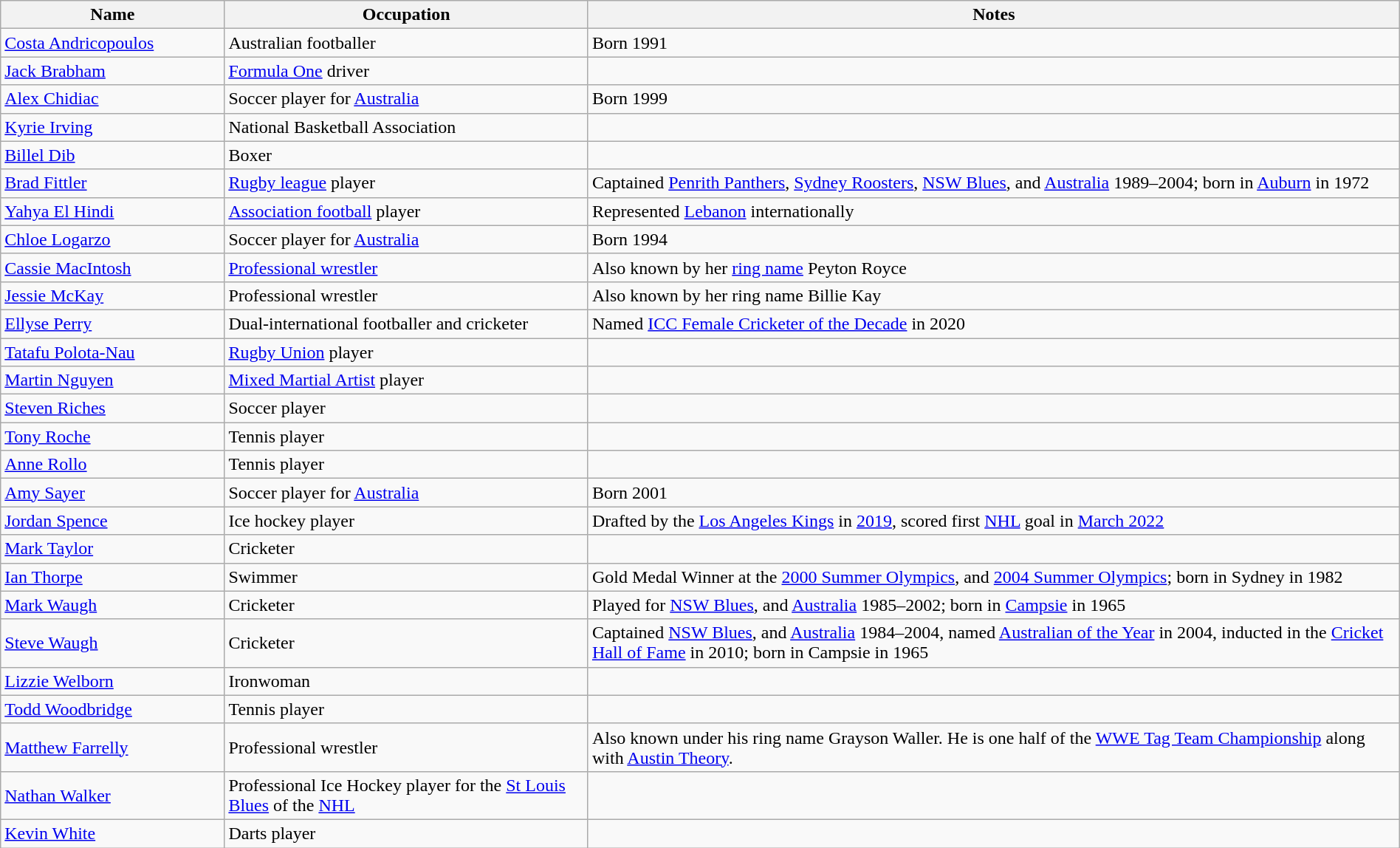<table class="wikitable sortable plainrowheaders" style="width:100%">
<tr>
<th scope="col" style="width:16%;">Name</th>
<th scope="col" style="width:26%;">Occupation</th>
<th scope="col" style="width:58%;">Notes</th>
</tr>
<tr>
<td><a href='#'>Costa Andricopoulos</a></td>
<td>Australian footballer</td>
<td>Born 1991</td>
</tr>
<tr>
<td scope="row"><a href='#'>Jack Brabham</a></td>
<td><a href='#'>Formula One</a> driver</td>
<td></td>
</tr>
<tr>
<td><a href='#'>Alex Chidiac</a></td>
<td>Soccer player for <a href='#'>Australia</a></td>
<td>Born 1999</td>
</tr>
<tr>
<td><a href='#'>Kyrie Irving</a></td>
<td>National Basketball Association</td>
<td></td>
</tr>
<tr>
<td scope="row"><a href='#'>Billel Dib</a></td>
<td>Boxer</td>
<td></td>
</tr>
<tr>
<td scope="row"><a href='#'>Brad Fittler</a></td>
<td><a href='#'>Rugby league</a> player</td>
<td>Captained <a href='#'>Penrith Panthers</a>, <a href='#'>Sydney Roosters</a>, <a href='#'>NSW Blues</a>, and <a href='#'>Australia</a> 1989–2004; born in <a href='#'>Auburn</a> in 1972</td>
</tr>
<tr>
<td><a href='#'>Yahya El Hindi</a></td>
<td><a href='#'>Association football</a> player</td>
<td>Represented <a href='#'>Lebanon</a> internationally</td>
</tr>
<tr>
<td><a href='#'>Chloe Logarzo</a></td>
<td>Soccer player for <a href='#'>Australia</a></td>
<td>Born 1994</td>
</tr>
<tr>
<td scope="row"><a href='#'>Cassie MacIntosh</a></td>
<td><a href='#'>Professional wrestler</a></td>
<td>Also known by her <a href='#'>ring name</a> Peyton Royce</td>
</tr>
<tr>
<td scope="row"><a href='#'>Jessie McKay</a></td>
<td>Professional wrestler</td>
<td>Also known by her ring name Billie Kay</td>
</tr>
<tr>
<td scope="row"><a href='#'>Ellyse Perry</a></td>
<td>Dual-international footballer and cricketer</td>
<td>Named <a href='#'>ICC Female Cricketer of the Decade</a> in 2020</td>
</tr>
<tr>
<td scope="row"><a href='#'>Tatafu Polota-Nau</a></td>
<td><a href='#'>Rugby Union</a> player</td>
<td></td>
</tr>
<tr>
<td scope="row"><a href='#'>Martin Nguyen</a></td>
<td><a href='#'>Mixed Martial Artist</a> player</td>
<td></td>
</tr>
<tr>
<td scope="row"><a href='#'>Steven Riches</a></td>
<td>Soccer player</td>
<td></td>
</tr>
<tr>
<td scope="row"><a href='#'>Tony Roche</a></td>
<td>Tennis player</td>
<td></td>
</tr>
<tr>
<td scope="row"><a href='#'>Anne Rollo</a></td>
<td>Tennis player</td>
<td></td>
</tr>
<tr>
<td><a href='#'>Amy Sayer</a></td>
<td>Soccer player for <a href='#'>Australia</a></td>
<td>Born 2001</td>
</tr>
<tr>
<td scope="row"><a href='#'>Jordan Spence</a></td>
<td>Ice hockey player</td>
<td>Drafted by the <a href='#'>Los Angeles Kings</a> in <a href='#'>2019</a>, scored first <a href='#'>NHL</a> goal in <a href='#'>March 2022</a></td>
</tr>
<tr>
<td scope="row"><a href='#'>Mark Taylor</a></td>
<td>Cricketer</td>
<td></td>
</tr>
<tr>
<td scope="row"><a href='#'>Ian Thorpe</a></td>
<td>Swimmer</td>
<td>Gold Medal Winner at the <a href='#'>2000 Summer Olympics</a>, and <a href='#'>2004 Summer Olympics</a>; born in Sydney in 1982</td>
</tr>
<tr>
<td scope="row"><a href='#'>Mark Waugh</a></td>
<td>Cricketer</td>
<td>Played for <a href='#'>NSW Blues</a>, and <a href='#'>Australia</a> 1985–2002; born in <a href='#'>Campsie</a> in 1965</td>
</tr>
<tr>
<td scope="row"><a href='#'>Steve Waugh</a></td>
<td>Cricketer</td>
<td>Captained <a href='#'>NSW Blues</a>, and <a href='#'>Australia</a> 1984–2004, named <a href='#'>Australian of the Year</a> in 2004, inducted in the <a href='#'>Cricket Hall of Fame</a> in 2010; born in Campsie in 1965</td>
</tr>
<tr>
<td scope="row"><a href='#'>Lizzie Welborn</a></td>
<td>Ironwoman</td>
<td></td>
</tr>
<tr>
<td scope="row"><a href='#'>Todd Woodbridge</a></td>
<td>Tennis player</td>
<td></td>
</tr>
<tr>
<td><a href='#'>Matthew Farrelly</a></td>
<td>Professional wrestler</td>
<td>Also known under his ring name Grayson Waller. He is one half of the <a href='#'>WWE Tag Team Championship</a> along with <a href='#'>Austin Theory</a>.</td>
</tr>
<tr>
<td scope="row"><a href='#'>Nathan Walker</a></td>
<td>Professional Ice Hockey player for the <a href='#'>St Louis Blues</a> of the <a href='#'>NHL</a></td>
<td></td>
</tr>
<tr>
<td scope="row"><a href='#'>Kevin White</a></td>
<td>Darts player</td>
<td></td>
</tr>
</table>
